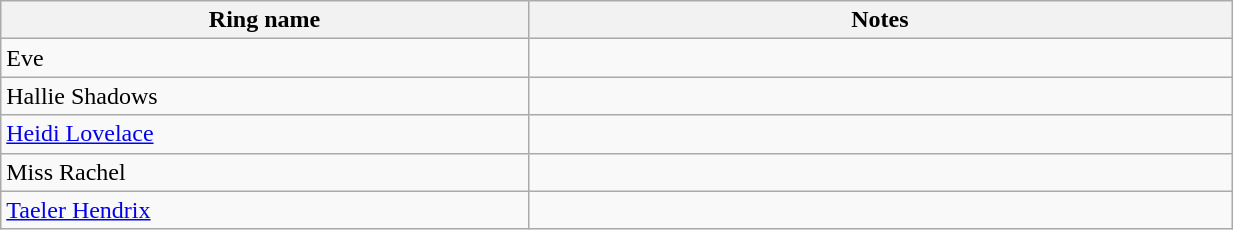<table class="wikitable sortable" align="left center" width="65%">
<tr>
<th width="15%">Ring name</th>
<th width="20%">Notes</th>
</tr>
<tr>
<td>Eve</td>
<td></td>
</tr>
<tr>
<td>Hallie Shadows</td>
<td></td>
</tr>
<tr>
<td><a href='#'>Heidi Lovelace</a></td>
<td></td>
</tr>
<tr>
<td>Miss Rachel</td>
<td></td>
</tr>
<tr>
<td><a href='#'>Taeler Hendrix</a></td>
<td></td>
</tr>
</table>
